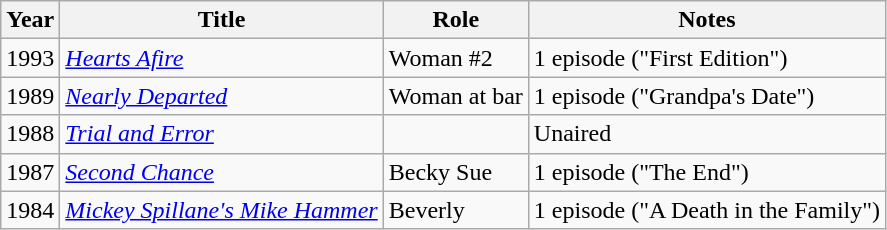<table class="wikitable sortable">
<tr>
<th>Year</th>
<th>Title</th>
<th>Role</th>
<th class="unsortable">Notes</th>
</tr>
<tr>
<td>1993</td>
<td><em><a href='#'>Hearts Afire</a></em></td>
<td>Woman #2</td>
<td>1 episode ("First Edition")</td>
</tr>
<tr>
<td>1989</td>
<td><em><a href='#'>Nearly Departed</a></em></td>
<td>Woman at bar</td>
<td>1 episode ("Grandpa's Date")</td>
</tr>
<tr>
<td>1988</td>
<td><em><a href='#'>Trial and Error</a></em></td>
<td></td>
<td>Unaired</td>
</tr>
<tr>
<td>1987</td>
<td><em><a href='#'>Second Chance</a></em></td>
<td>Becky Sue</td>
<td>1 episode ("The End")</td>
</tr>
<tr>
<td>1984</td>
<td><em><a href='#'>Mickey Spillane's Mike Hammer</a></em></td>
<td>Beverly</td>
<td>1 episode ("A Death in the Family")</td>
</tr>
</table>
